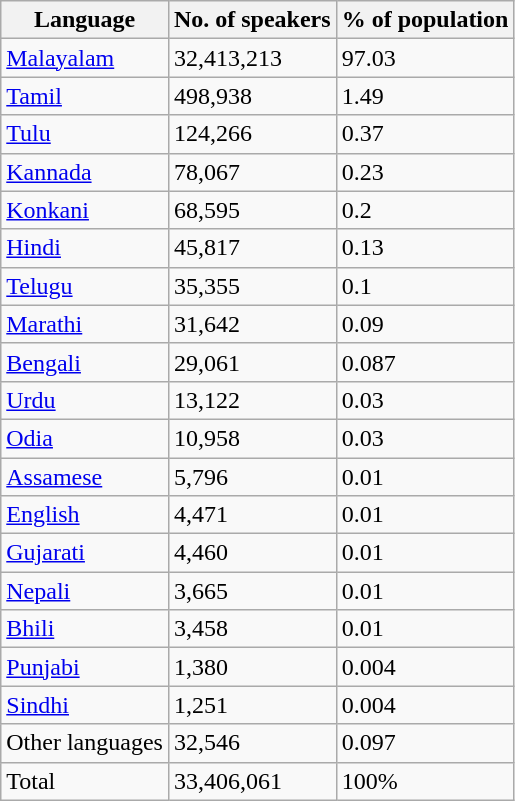<table class="wikitable">
<tr>
<th>Language</th>
<th>No. of speakers</th>
<th>% of population</th>
</tr>
<tr>
<td><a href='#'>Malayalam</a></td>
<td>32,413,213</td>
<td>97.03</td>
</tr>
<tr>
<td><a href='#'>Tamil</a></td>
<td>498,938</td>
<td>1.49</td>
</tr>
<tr>
<td><a href='#'>Tulu</a></td>
<td>124,266</td>
<td>0.37</td>
</tr>
<tr>
<td><a href='#'>Kannada</a></td>
<td>78,067</td>
<td>0.23</td>
</tr>
<tr>
<td><a href='#'>Konkani</a></td>
<td>68,595</td>
<td>0.2</td>
</tr>
<tr>
<td><a href='#'>Hindi</a></td>
<td>45,817</td>
<td>0.13</td>
</tr>
<tr>
<td><a href='#'>Telugu</a></td>
<td>35,355</td>
<td>0.1</td>
</tr>
<tr>
<td><a href='#'>Marathi</a></td>
<td>31,642</td>
<td>0.09</td>
</tr>
<tr>
<td><a href='#'>Bengali</a></td>
<td>29,061</td>
<td>0.087</td>
</tr>
<tr>
<td><a href='#'>Urdu</a></td>
<td>13,122</td>
<td>0.03</td>
</tr>
<tr>
<td><a href='#'>Odia</a></td>
<td>10,958</td>
<td>0.03</td>
</tr>
<tr>
<td><a href='#'>Assamese</a></td>
<td>5,796</td>
<td>0.01</td>
</tr>
<tr>
<td><a href='#'>English</a></td>
<td>4,471</td>
<td>0.01</td>
</tr>
<tr>
<td><a href='#'>Gujarati</a></td>
<td>4,460</td>
<td>0.01</td>
</tr>
<tr>
<td><a href='#'>Nepali</a></td>
<td>3,665</td>
<td>0.01</td>
</tr>
<tr>
<td><a href='#'>Bhili</a></td>
<td>3,458</td>
<td>0.01</td>
</tr>
<tr>
<td><a href='#'>Punjabi</a></td>
<td>1,380</td>
<td>0.004</td>
</tr>
<tr>
<td><a href='#'>Sindhi</a></td>
<td>1,251</td>
<td>0.004</td>
</tr>
<tr>
<td>Other languages</td>
<td>32,546</td>
<td>0.097</td>
</tr>
<tr>
<td>Total</td>
<td>33,406,061</td>
<td>100%</td>
</tr>
</table>
